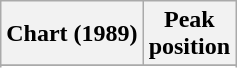<table class="wikitable sortable plainrowheaders" style="text-align:center;">
<tr>
<th scope="col">Chart (1989)</th>
<th scope="col">Peak<br>position</th>
</tr>
<tr>
</tr>
<tr>
</tr>
</table>
